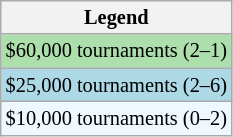<table class=wikitable style=font-size:85%>
<tr>
<th>Legend</th>
</tr>
<tr style="background:#addfad;">
<td>$60,000 tournaments (2–1)</td>
</tr>
<tr style="background:lightblue;">
<td>$25,000 tournaments (2–6)</td>
</tr>
<tr style="background:#f0f8ff;">
<td>$10,000 tournaments (0–2)</td>
</tr>
</table>
